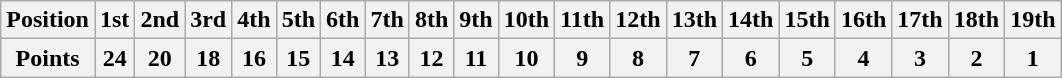<table class="wikitable" style="text-align:center">
<tr>
<th>Position</th>
<th>1st</th>
<th>2nd</th>
<th>3rd</th>
<th>4th</th>
<th>5th</th>
<th>6th</th>
<th>7th</th>
<th>8th</th>
<th>9th</th>
<th>10th</th>
<th>11th</th>
<th>12th</th>
<th>13th</th>
<th>14th</th>
<th>15th</th>
<th>16th</th>
<th>17th</th>
<th>18th</th>
<th>19th</th>
</tr>
<tr>
<th>Points</th>
<th>24</th>
<th>20</th>
<th>18</th>
<th>16</th>
<th>15</th>
<th>14</th>
<th>13</th>
<th>12</th>
<th>11</th>
<th>10</th>
<th>9</th>
<th>8</th>
<th>7</th>
<th>6</th>
<th>5</th>
<th>4</th>
<th>3</th>
<th>2</th>
<th>1</th>
</tr>
</table>
